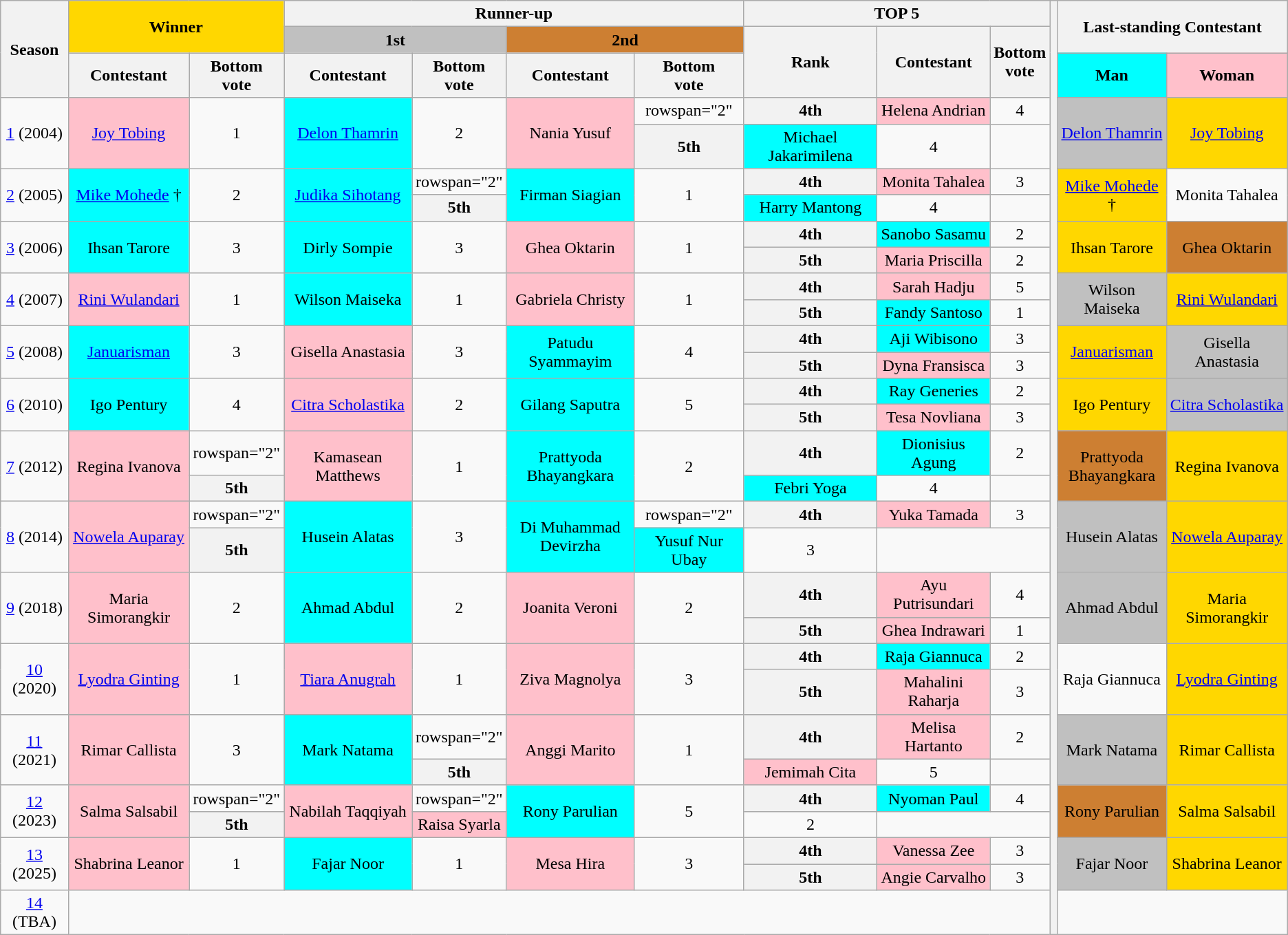<table class="wikitable" style="text-align:center;">
<tr>
<th rowspan="3">Season</th>
<th colspan="2" rowspan="2" style="background:gold;">Winner</th>
<th colspan="4">Runner-up</th>
<th colspan="3">TOP 5</th>
<th rowspan="31"></th>
<th colspan="2" rowspan="2">Last-standing Contestant</th>
</tr>
<tr>
<th colspan="2" style="background:silver;">1st</th>
<th colspan="2" style="background:#cd7f32;">2nd</th>
<th rowspan="2">Rank</th>
<th rowspan="2">Contestant</th>
<th rowspan="2">Bottom<br>vote</th>
</tr>
<tr>
<th>Contestant</th>
<th>Bottom<br>vote</th>
<th>Contestant</th>
<th>Bottom<br>vote</th>
<th>Contestant</th>
<th>Bottom<br>vote</th>
<th style="background:cyan;">Man</th>
<th style="background:pink;">Woman</th>
</tr>
<tr>
<td rowspan="2"><a href='#'>1</a> (2004)</td>
<td rowspan="2" style="background:pink"><a href='#'>Joy Tobing</a></td>
<td rowspan="2">1</td>
<td rowspan="2" style="background:cyan"><a href='#'>Delon Thamrin</a></td>
<td rowspan="2">2</td>
<td rowspan="2" style="background:pink">Nania Yusuf</td>
<td>rowspan="2" </td>
<th>4th</th>
<td style="background:pink">Helena Andrian</td>
<td>4</td>
<td rowspan="2" style="background:silver;"><a href='#'>Delon Thamrin</a></td>
<td rowspan="2" style="background:gold;"><a href='#'>Joy Tobing</a></td>
</tr>
<tr>
<th>5th</th>
<td style="background:cyan">Michael Jakarimilena</td>
<td>4</td>
</tr>
<tr>
<td rowspan="2"><a href='#'>2</a> (2005)</td>
<td rowspan="2" style="background:cyan"><a href='#'>Mike Mohede</a> †</td>
<td rowspan="2">2</td>
<td rowspan="2" style="background:cyan"><a href='#'>Judika Sihotang</a></td>
<td>rowspan="2" </td>
<td rowspan="2" style="background:cyan">Firman Siagian</td>
<td rowspan="2">1</td>
<th>4th</th>
<td style="background:pink">Monita Tahalea</td>
<td>3</td>
<td rowspan="2" style="background:gold;"><a href='#'>Mike Mohede</a> †</td>
<td rowspan="2">Monita Tahalea</td>
</tr>
<tr>
<th>5th</th>
<td style="background:cyan">Harry Mantong</td>
<td>4</td>
</tr>
<tr>
<td rowspan="2"><a href='#'>3</a> (2006)</td>
<td rowspan="2" style="background:cyan">Ihsan Tarore</td>
<td rowspan="2">3</td>
<td rowspan="2" style="background:cyan">Dirly Sompie</td>
<td rowspan="2">3</td>
<td rowspan="2" style="background:pink">Ghea Oktarin</td>
<td rowspan="2">1</td>
<th>4th</th>
<td style="background:cyan">Sanobo Sasamu</td>
<td>2</td>
<td rowspan="2" style="background:gold;">Ihsan Tarore</td>
<td rowspan="2" style="background:#cd7f32;">Ghea Oktarin</td>
</tr>
<tr>
<th>5th</th>
<td style="background:pink">Maria Priscilla</td>
<td>2</td>
</tr>
<tr>
<td rowspan="2"><a href='#'>4</a> (2007)</td>
<td rowspan="2" style="background:pink"><a href='#'>Rini Wulandari</a></td>
<td rowspan="2">1</td>
<td rowspan="2" style="background:cyan">Wilson Maiseka</td>
<td rowspan="2">1</td>
<td rowspan="2" style="background:pink">Gabriela Christy</td>
<td rowspan="2">1</td>
<th>4th</th>
<td style="background:pink">Sarah Hadju</td>
<td>5</td>
<td rowspan="2" style="background:silver;">Wilson Maiseka</td>
<td rowspan="2" style="background:gold;"><a href='#'>Rini Wulandari</a></td>
</tr>
<tr>
<th>5th</th>
<td style="background:cyan">Fandy Santoso</td>
<td>1</td>
</tr>
<tr>
<td rowspan="2"><a href='#'>5</a> (2008)</td>
<td rowspan="2" style="background:cyan"><a href='#'>Januarisman</a></td>
<td rowspan="2">3</td>
<td rowspan="2" style="background:pink">Gisella Anastasia</td>
<td rowspan="2">3</td>
<td rowspan="2" style="background:cyan">Patudu Syammayim</td>
<td rowspan="2">4</td>
<th>4th</th>
<td style="background:cyan">Aji Wibisono</td>
<td>3</td>
<td rowspan="2" style="background:gold;"><a href='#'>Januarisman</a></td>
<td rowspan="2" style="background:silver;">Gisella Anastasia</td>
</tr>
<tr>
<th>5th</th>
<td style="background:pink">Dyna Fransisca</td>
<td>3</td>
</tr>
<tr>
<td rowspan="2"><a href='#'>6</a> (2010)</td>
<td rowspan="2" style="background:cyan">Igo Pentury</td>
<td rowspan="2">4</td>
<td rowspan="2" style="background:pink"><a href='#'>Citra Scholastika</a></td>
<td rowspan="2">2</td>
<td rowspan="2" style="background:cyan">Gilang Saputra</td>
<td rowspan="2">5</td>
<th>4th</th>
<td style="background:cyan">Ray Generies</td>
<td>2</td>
<td rowspan="2" style="background:gold;">Igo Pentury</td>
<td rowspan="2" style="background:silver;"><a href='#'>Citra Scholastika</a></td>
</tr>
<tr>
<th>5th</th>
<td style="background:pink">Tesa Novliana</td>
<td>3</td>
</tr>
<tr>
<td rowspan="2"><a href='#'>7</a> (2012)</td>
<td rowspan="2" style="background:pink">Regina Ivanova</td>
<td>rowspan="2" </td>
<td rowspan="2" style="background:pink">Kamasean Matthews</td>
<td rowspan="2">1</td>
<td rowspan="2" style="background:cyan">Prattyoda<br>Bhayangkara</td>
<td rowspan="2">2</td>
<th>4th</th>
<td style="background:cyan">Dionisius Agung</td>
<td>2</td>
<td rowspan="2" style="background:#cd7f32;">Prattyoda<br>Bhayangkara</td>
<td rowspan="2" style="background:gold;">Regina Ivanova</td>
</tr>
<tr>
<th>5th</th>
<td style="background:cyan">Febri Yoga</td>
<td>4</td>
</tr>
<tr>
<td rowspan="2"><a href='#'>8</a> (2014)</td>
<td rowspan="2" style="background:pink"><a href='#'>Nowela Auparay</a></td>
<td>rowspan="2" </td>
<td rowspan="2" style="background:cyan">Husein Alatas</td>
<td rowspan="2">3</td>
<td rowspan="2" style="background:cyan">Di Muhammad<br>Devirzha</td>
<td>rowspan="2" </td>
<th>4th</th>
<td style="background:pink">Yuka Tamada</td>
<td>3</td>
<td rowspan="2" style="background:silver;">Husein Alatas</td>
<td rowspan="2" style="background:gold;"><a href='#'>Nowela Auparay</a></td>
</tr>
<tr>
<th>5th</th>
<td style="background:cyan">Yusuf Nur Ubay</td>
<td>3</td>
</tr>
<tr>
<td rowspan="2"><a href='#'>9</a> (2018)</td>
<td rowspan="2" style="background:pink">Maria Simorangkir</td>
<td rowspan="2">2</td>
<td rowspan="2" style="background:cyan">Ahmad Abdul</td>
<td rowspan="2">2</td>
<td rowspan="2" style="background:pink">Joanita Veroni</td>
<td rowspan="2">2</td>
<th>4th</th>
<td style="background:pink">Ayu Putrisundari</td>
<td>4</td>
<td rowspan="2" style="background:silver;">Ahmad Abdul</td>
<td rowspan="2" style="background:gold;">Maria Simorangkir</td>
</tr>
<tr>
<th>5th</th>
<td style="background:pink">Ghea Indrawari</td>
<td>1</td>
</tr>
<tr>
<td rowspan="2"><a href='#'>10</a> (2020)</td>
<td rowspan="2" style="background:pink"><a href='#'>Lyodra Ginting</a></td>
<td rowspan="2">1</td>
<td rowspan="2" style="background:pink"><a href='#'>Tiara Anugrah</a></td>
<td rowspan="2">1</td>
<td rowspan="2" style="background:pink">Ziva Magnolya</td>
<td rowspan="2">3</td>
<th>4th</th>
<td style="background:cyan">Raja Giannuca</td>
<td>2</td>
<td rowspan="2">Raja Giannuca</td>
<td rowspan="2" style="background:gold;"><a href='#'>Lyodra Ginting</a></td>
</tr>
<tr>
<th>5th</th>
<td style="background:pink">Mahalini Raharja</td>
<td>3</td>
</tr>
<tr>
<td rowspan="2"><a href='#'>11</a> (2021)</td>
<td rowspan="2" style="background:pink">Rimar Callista</td>
<td rowspan="2">3</td>
<td rowspan="2" style="background:cyan">Mark Natama</td>
<td>rowspan="2" </td>
<td rowspan="2" style="background:pink">Anggi Marito</td>
<td rowspan="2">1</td>
<th>4th</th>
<td style="background:pink">Melisa Hartanto</td>
<td>2</td>
<td rowspan="2" style="background:silver;">Mark Natama</td>
<td rowspan="2" style="background:gold;">Rimar Callista</td>
</tr>
<tr>
<th>5th</th>
<td style="background:pink">Jemimah Cita</td>
<td>5</td>
</tr>
<tr>
<td rowspan="2"><a href='#'>12</a> (2023)</td>
<td rowspan="2" style="background:pink">Salma Salsabil</td>
<td>rowspan="2" </td>
<td rowspan="2" style="background:pink">Nabilah Taqqiyah</td>
<td>rowspan="2" </td>
<td rowspan="2" style="background:cyan">Rony Parulian</td>
<td rowspan="2">5</td>
<th>4th</th>
<td style="background:cyan">Nyoman Paul</td>
<td>4</td>
<td rowspan="2" style="background:#cd7f32;">Rony Parulian</td>
<td rowspan="2" style="background:gold;">Salma Salsabil</td>
</tr>
<tr>
<th>5th</th>
<td style="background:pink">Raisa Syarla</td>
<td>2</td>
</tr>
<tr>
<td rowspan="2"><a href='#'>13</a> (2025)</td>
<td rowspan="2" style="background:pink">Shabrina Leanor</td>
<td rowspan="2">1</td>
<td rowspan="2" style="background:cyan">Fajar Noor</td>
<td rowspan="2">1</td>
<td rowspan="2" style="background:pink">Mesa Hira</td>
<td rowspan="2">3</td>
<th>4th</th>
<td style="background:pink">Vanessa Zee</td>
<td>3</td>
<td rowspan="2" style="background:silver">Fajar Noor</td>
<td rowspan="2" style="background:gold">Shabrina Leanor</td>
</tr>
<tr>
<th>5th</th>
<td style="background:pink">Angie Carvalho</td>
<td>3</td>
</tr>
<tr>
<td rowspan="2"><a href='#'>14</a> (TBA)</td>
</tr>
</table>
